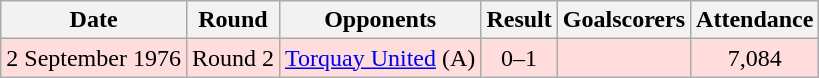<table class="wikitable">
<tr>
<th>Date</th>
<th>Round</th>
<th>Opponents</th>
<th>Result</th>
<th>Goalscorers</th>
<th>Attendance</th>
</tr>
<tr bgcolor="#ffdddd">
<td>2 September 1976</td>
<td>Round 2</td>
<td><a href='#'>Torquay United</a> (A)</td>
<td align="center">0–1</td>
<td></td>
<td align="center">7,084</td>
</tr>
</table>
